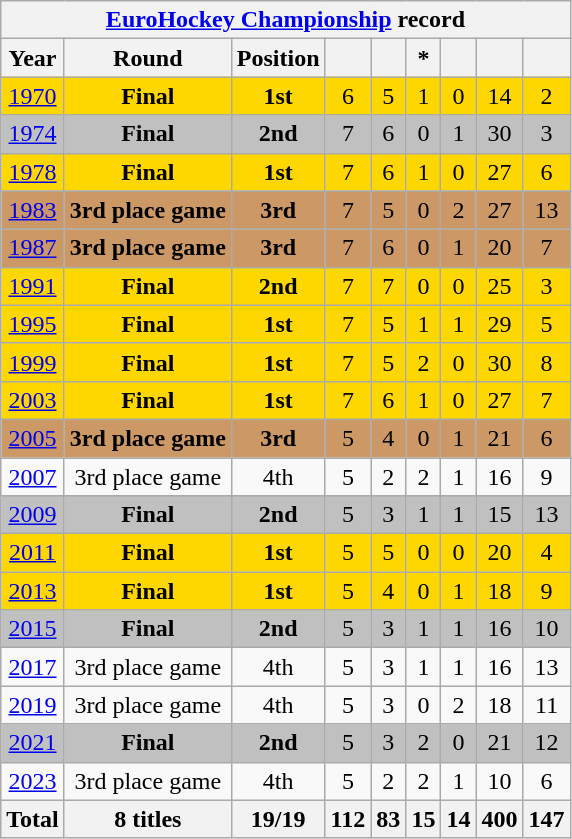<table class="wikitable" style="text-align: center;">
<tr>
<th colspan=9><a href='#'>EuroHockey Championship</a> record</th>
</tr>
<tr>
<th>Year</th>
<th>Round</th>
<th>Position</th>
<th></th>
<th></th>
<th> *</th>
<th></th>
<th></th>
<th></th>
</tr>
<tr bgcolor=gold>
<td> <a href='#'>1970</a></td>
<td><strong>Final</strong></td>
<td><strong>1st</strong></td>
<td>6</td>
<td>5</td>
<td>1</td>
<td>0</td>
<td>14</td>
<td>2</td>
</tr>
<tr bgcolor=silver>
<td> <a href='#'>1974</a></td>
<td><strong>Final</strong></td>
<td><strong>2nd</strong></td>
<td>7</td>
<td>6</td>
<td>0</td>
<td>1</td>
<td>30</td>
<td>3</td>
</tr>
<tr bgcolor=gold>
<td> <a href='#'>1978</a></td>
<td><strong>Final</strong></td>
<td><strong>1st</strong></td>
<td>7</td>
<td>6</td>
<td>1</td>
<td>0</td>
<td>27</td>
<td>6</td>
</tr>
<tr bgcolor=cc9966>
<td> <a href='#'>1983</a></td>
<td><strong>3rd place game</strong></td>
<td><strong>3rd</strong></td>
<td>7</td>
<td>5</td>
<td>0</td>
<td>2</td>
<td>27</td>
<td>13</td>
</tr>
<tr bgcolor=cc9966>
<td> <a href='#'>1987</a></td>
<td><strong>3rd place game</strong></td>
<td><strong>3rd</strong></td>
<td>7</td>
<td>6</td>
<td>0</td>
<td>1</td>
<td>20</td>
<td>7</td>
</tr>
<tr bgcolor=gold>
<td> <a href='#'>1991</a></td>
<td><strong>Final</strong></td>
<td><strong>2nd</strong></td>
<td>7</td>
<td>7</td>
<td>0</td>
<td>0</td>
<td>25</td>
<td>3</td>
</tr>
<tr bgcolor=gold>
<td> <a href='#'>1995</a></td>
<td><strong>Final</strong></td>
<td><strong>1st</strong></td>
<td>7</td>
<td>5</td>
<td>1</td>
<td>1</td>
<td>29</td>
<td>5</td>
</tr>
<tr bgcolor=gold>
<td> <a href='#'>1999</a></td>
<td><strong>Final</strong></td>
<td><strong>1st</strong></td>
<td>7</td>
<td>5</td>
<td>2</td>
<td>0</td>
<td>30</td>
<td>8</td>
</tr>
<tr bgcolor=gold>
<td> <a href='#'>2003</a></td>
<td><strong>Final</strong></td>
<td><strong>1st</strong></td>
<td>7</td>
<td>6</td>
<td>1</td>
<td>0</td>
<td>27</td>
<td>7</td>
</tr>
<tr bgcolor=cc9966>
<td> <a href='#'>2005</a></td>
<td><strong>3rd place game</strong></td>
<td><strong>3rd</strong></td>
<td>5</td>
<td>4</td>
<td>0</td>
<td>1</td>
<td>21</td>
<td>6</td>
</tr>
<tr>
<td> <a href='#'>2007</a></td>
<td>3rd place game</td>
<td>4th</td>
<td>5</td>
<td>2</td>
<td>2</td>
<td>1</td>
<td>16</td>
<td>9</td>
</tr>
<tr bgcolor=silver>
<td> <a href='#'>2009</a></td>
<td><strong>Final</strong></td>
<td><strong>2nd</strong></td>
<td>5</td>
<td>3</td>
<td>1</td>
<td>1</td>
<td>15</td>
<td>13</td>
</tr>
<tr bgcolor=gold>
<td> <a href='#'>2011</a></td>
<td><strong>Final</strong></td>
<td><strong>1st</strong></td>
<td>5</td>
<td>5</td>
<td>0</td>
<td>0</td>
<td>20</td>
<td>4</td>
</tr>
<tr bgcolor=gold>
<td> <a href='#'>2013</a></td>
<td><strong>Final</strong></td>
<td><strong>1st</strong></td>
<td>5</td>
<td>4</td>
<td>0</td>
<td>1</td>
<td>18</td>
<td>9</td>
</tr>
<tr bgcolor=silver>
<td> <a href='#'>2015</a></td>
<td><strong>Final</strong></td>
<td><strong>2nd</strong></td>
<td>5</td>
<td>3</td>
<td>1</td>
<td>1</td>
<td>16</td>
<td>10</td>
</tr>
<tr>
<td> <a href='#'>2017</a></td>
<td>3rd place game</td>
<td>4th</td>
<td>5</td>
<td>3</td>
<td>1</td>
<td>1</td>
<td>16</td>
<td>13</td>
</tr>
<tr>
<td> <a href='#'>2019</a></td>
<td>3rd place game</td>
<td>4th</td>
<td>5</td>
<td>3</td>
<td>0</td>
<td>2</td>
<td>18</td>
<td>11</td>
</tr>
<tr bgcolor=silver>
<td> <a href='#'>2021</a></td>
<td><strong>Final</strong></td>
<td><strong>2nd</strong></td>
<td>5</td>
<td>3</td>
<td>2</td>
<td>0</td>
<td>21</td>
<td>12</td>
</tr>
<tr>
<td> <a href='#'>2023</a></td>
<td>3rd place game</td>
<td>4th</td>
<td>5</td>
<td>2</td>
<td>2</td>
<td>1</td>
<td>10</td>
<td>6</td>
</tr>
<tr>
<th>Total</th>
<th>8 titles</th>
<th>19/19</th>
<th>112</th>
<th>83</th>
<th>15</th>
<th>14</th>
<th>400</th>
<th>147</th>
</tr>
</table>
